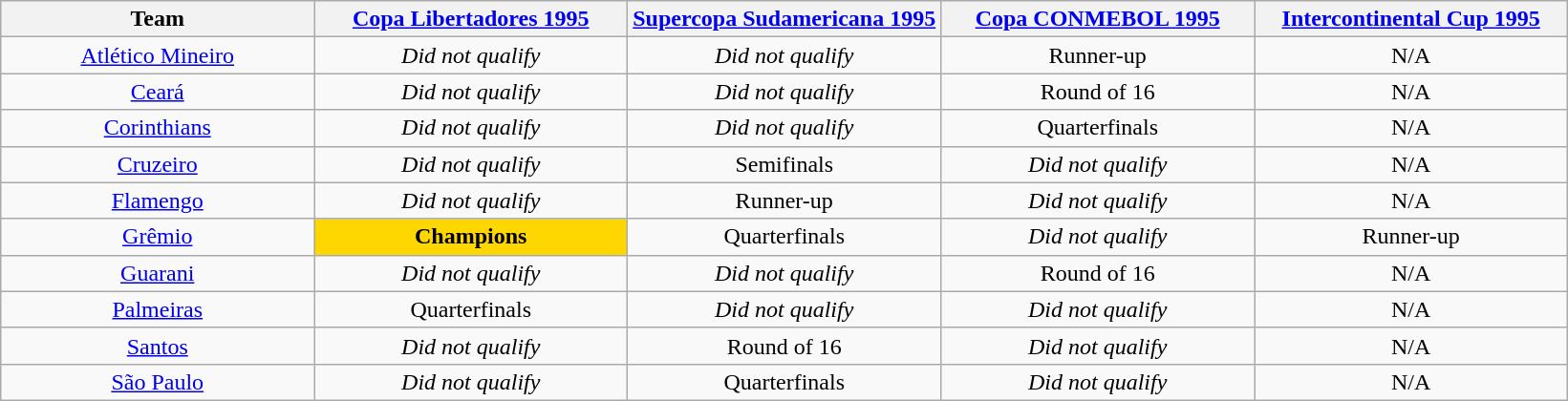<table class="wikitable">
<tr>
<th width= 20%>Team</th>
<th width= 20%><a href='#'>Copa Libertadores 1995</a></th>
<th width= 20%><a href='#'>Supercopa Sudamericana 1995</a></th>
<th width= 20%><a href='#'>Copa CONMEBOL 1995</a></th>
<th width= 20%><a href='#'>Intercontinental Cup 1995</a></th>
</tr>
<tr align="center">
<td><a href='#'>Atlético Mineiro</a></td>
<td><em>Did not qualify</em></td>
<td><em>Did not qualify</em></td>
<td>Runner-up</td>
<td>N/A</td>
</tr>
<tr align="center">
<td><a href='#'>Ceará</a></td>
<td><em>Did not qualify</em></td>
<td><em>Did not qualify</em></td>
<td>Round of 16</td>
<td>N/A</td>
</tr>
<tr align="center">
<td><a href='#'>Corinthians</a></td>
<td><em>Did not qualify</em></td>
<td><em>Did not qualify</em></td>
<td>Quarterfinals</td>
<td>N/A</td>
</tr>
<tr align="center">
<td><a href='#'>Cruzeiro</a></td>
<td><em>Did not qualify</em></td>
<td>Semifinals</td>
<td><em>Did not qualify</em></td>
<td>N/A</td>
</tr>
<tr align="center">
<td><a href='#'>Flamengo</a></td>
<td><em>Did not qualify</em></td>
<td>Runner-up</td>
<td><em>Did not qualify</em></td>
<td>N/A</td>
</tr>
<tr align="center">
<td><a href='#'>Grêmio</a></td>
<td bgcolor = "gold"><strong>Champions</strong></td>
<td>Quarterfinals</td>
<td><em>Did not qualify</em></td>
<td>Runner-up</td>
</tr>
<tr align="center">
<td><a href='#'>Guarani</a></td>
<td><em>Did not qualify</em></td>
<td><em>Did not qualify</em></td>
<td>Round of 16</td>
<td>N/A</td>
</tr>
<tr align="center">
<td><a href='#'>Palmeiras</a></td>
<td>Quarterfinals</td>
<td><em>Did not qualify</em></td>
<td><em>Did not qualify</em></td>
<td>N/A</td>
</tr>
<tr align="center">
<td><a href='#'>Santos</a></td>
<td><em>Did not qualify</em></td>
<td>Round of 16</td>
<td><em>Did not qualify</em></td>
<td>N/A</td>
</tr>
<tr align="center">
<td><a href='#'>São Paulo</a></td>
<td><em>Did not qualify</em></td>
<td>Quarterfinals</td>
<td><em>Did not qualify</em></td>
<td>N/A</td>
</tr>
</table>
